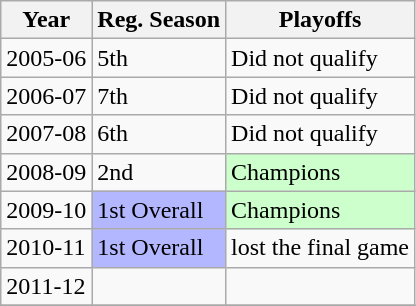<table class="wikitable">
<tr>
<th>Year</th>
<th>Reg. Season</th>
<th>Playoffs</th>
</tr>
<tr>
<td>2005-06</td>
<td>5th </td>
<td>Did not qualify</td>
</tr>
<tr>
<td>2006-07</td>
<td>7th </td>
<td>Did not qualify</td>
</tr>
<tr>
<td>2007-08</td>
<td>6th </td>
<td>Did not qualify</td>
</tr>
<tr>
<td>2008-09</td>
<td>2nd </td>
<td bgcolor="CCFFCC">Champions</td>
</tr>
<tr>
<td>2009-10</td>
<td bgcolor="B3B7FF">1st Overall </td>
<td bgcolor="CCFFCC">Champions </td>
</tr>
<tr>
<td>2010-11</td>
<td bgcolor="B3B7FF">1st Overall </td>
<td>lost the final game </td>
</tr>
<tr>
<td>2011-12</td>
<td></td>
<td></td>
</tr>
<tr>
</tr>
</table>
